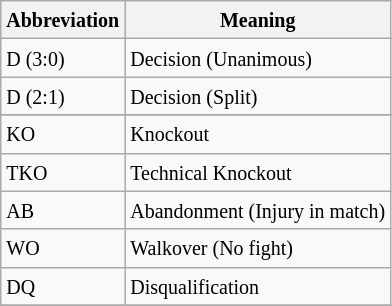<table class="wikitable">
<tr>
<th><small>Abbreviation</small></th>
<th><small>Meaning</small></th>
</tr>
<tr>
<td><small>D (3:0)</small></td>
<td><small>Decision (Unanimous)</small></td>
</tr>
<tr>
<td><small>D (2:1)</small></td>
<td><small>Decision (Split)</small></td>
</tr>
<tr>
</tr>
<tr>
<td><small>KO</small></td>
<td><small>Knockout</small></td>
</tr>
<tr>
<td><small>TKO</small></td>
<td><small>Technical Knockout</small></td>
</tr>
<tr>
<td><small>AB</small></td>
<td><small>Abandonment (Injury in match)</small></td>
</tr>
<tr>
<td><small>WO</small></td>
<td><small>Walkover (No fight)</small></td>
</tr>
<tr>
<td><small>DQ</small></td>
<td><small>Disqualification</small></td>
</tr>
<tr>
</tr>
</table>
